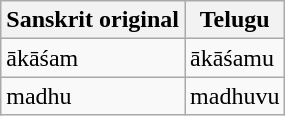<table class="wikitable">
<tr>
<th>Sanskrit original</th>
<th>Telugu</th>
</tr>
<tr>
<td>ākāśam</td>
<td>ākāśamu</td>
</tr>
<tr>
<td>madhu</td>
<td>madhuvu</td>
</tr>
</table>
